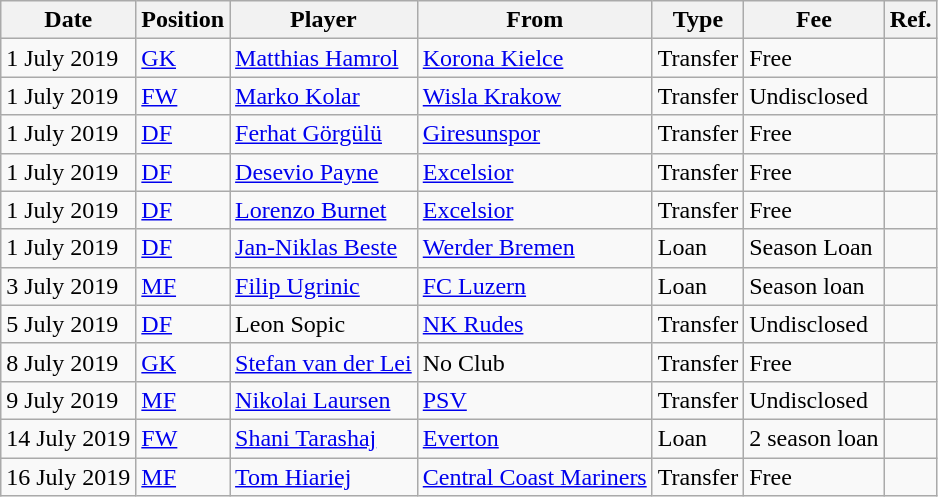<table class="wikitable">
<tr>
<th>Date</th>
<th>Position</th>
<th>Player</th>
<th>From</th>
<th><abbr>Type</abbr></th>
<th>Fee</th>
<th><abbr>Ref.</abbr></th>
</tr>
<tr>
<td>1 July 2019</td>
<td><a href='#'>GK</a></td>
<td> <a href='#'>Matthias Hamrol</a></td>
<td> <a href='#'>Korona Kielce</a></td>
<td>Transfer</td>
<td>Free</td>
<td></td>
</tr>
<tr>
<td>1 July 2019</td>
<td><a href='#'>FW</a></td>
<td> <a href='#'>Marko Kolar</a></td>
<td> <a href='#'>Wisla Krakow</a></td>
<td>Transfer</td>
<td>Undisclosed</td>
<td></td>
</tr>
<tr>
<td>1 July 2019</td>
<td><a href='#'>DF</a></td>
<td> <a href='#'>Ferhat Görgülü</a></td>
<td> <a href='#'>Giresunspor</a></td>
<td>Transfer</td>
<td>Free</td>
<td></td>
</tr>
<tr>
<td>1 July 2019</td>
<td><a href='#'>DF</a></td>
<td> <a href='#'>Desevio Payne</a></td>
<td> <a href='#'>Excelsior</a></td>
<td>Transfer</td>
<td>Free</td>
<td></td>
</tr>
<tr>
<td>1 July 2019</td>
<td><a href='#'>DF</a></td>
<td> <a href='#'>Lorenzo Burnet</a></td>
<td>  <a href='#'>Excelsior</a></td>
<td>Transfer</td>
<td>Free</td>
<td></td>
</tr>
<tr>
<td>1 July 2019</td>
<td><a href='#'>DF</a></td>
<td> <a href='#'>Jan-Niklas Beste</a></td>
<td> <a href='#'>Werder Bremen</a></td>
<td>Loan</td>
<td>Season Loan</td>
<td></td>
</tr>
<tr>
<td>3 July 2019</td>
<td><a href='#'>MF</a></td>
<td> <a href='#'>Filip Ugrinic</a></td>
<td> <a href='#'>FC Luzern</a></td>
<td>Loan</td>
<td>Season loan</td>
<td></td>
</tr>
<tr>
<td>5 July 2019</td>
<td><a href='#'>DF</a></td>
<td> Leon Sopic</td>
<td> <a href='#'>NK Rudes</a></td>
<td>Transfer</td>
<td>Undisclosed</td>
<td></td>
</tr>
<tr>
<td>8 July 2019</td>
<td><a href='#'>GK</a></td>
<td> <a href='#'>Stefan van der Lei</a></td>
<td>No Club</td>
<td>Transfer</td>
<td>Free</td>
<td></td>
</tr>
<tr>
<td>9 July 2019</td>
<td><a href='#'>MF</a></td>
<td> <a href='#'>Nikolai Laursen</a></td>
<td> <a href='#'>PSV</a></td>
<td>Transfer</td>
<td>Undisclosed</td>
<td></td>
</tr>
<tr>
<td>14 July 2019</td>
<td><a href='#'>FW</a></td>
<td> <a href='#'>Shani Tarashaj</a></td>
<td> <a href='#'>Everton</a></td>
<td>Loan</td>
<td>2 season loan</td>
<td></td>
</tr>
<tr>
<td>16 July 2019</td>
<td><a href='#'>MF</a></td>
<td> <a href='#'>Tom Hiariej</a></td>
<td> <a href='#'>Central Coast Mariners</a></td>
<td>Transfer</td>
<td>Free</td>
<td></td>
</tr>
</table>
